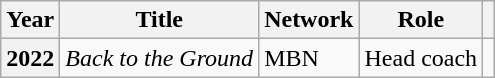<table class="wikitable sortable plainrowheaders">
<tr>
<th scope="col">Year</th>
<th scope="col">Title</th>
<th scope="col">Network</th>
<th scope="col">Role</th>
<th scope="col" class="unsortable"></th>
</tr>
<tr>
<th scope="row">2022</th>
<td><em>Back to the Ground</em></td>
<td>MBN</td>
<td>Head coach</td>
<td></td>
</tr>
</table>
